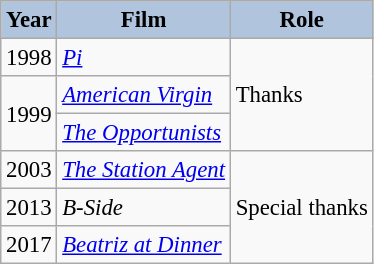<table class="wikitable" style="font-size:95%;">
<tr>
<th style="background:#B0C4DE;">Year</th>
<th style="background:#B0C4DE;">Film</th>
<th style="background:#B0C4DE;">Role</th>
</tr>
<tr>
<td>1998</td>
<td><em><a href='#'>Pi</a></em></td>
<td rowspan=3>Thanks</td>
</tr>
<tr>
<td rowspan=2>1999</td>
<td><em><a href='#'>American Virgin</a></em></td>
</tr>
<tr>
<td><em><a href='#'>The Opportunists</a></em></td>
</tr>
<tr>
<td>2003</td>
<td><em><a href='#'>The Station Agent</a></em></td>
<td rowspan=3>Special thanks</td>
</tr>
<tr>
<td>2013</td>
<td><em>B-Side</em></td>
</tr>
<tr>
<td>2017</td>
<td><em><a href='#'>Beatriz at Dinner</a></em></td>
</tr>
</table>
